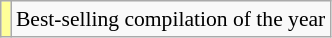<table class="wikitable plainrowheaders" style="font-size:90%;">
<tr>
<td bgcolor=#FFFF99 align=center></td>
<td>Best-selling compilation of the year</td>
</tr>
</table>
